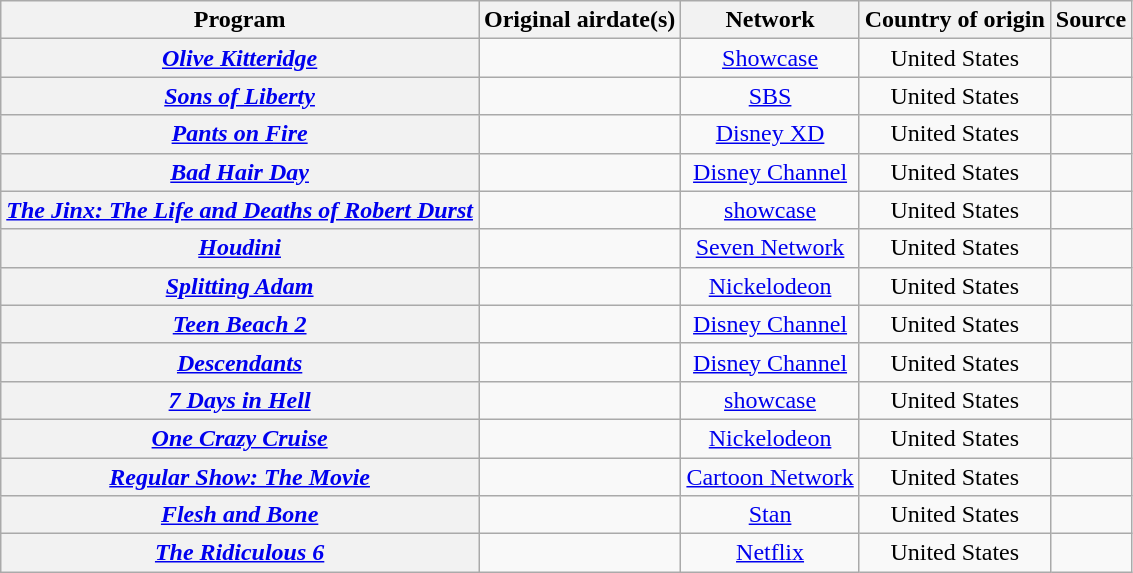<table class="wikitable plainrowheaders sortable" style="text-align:center">
<tr>
<th scope="col">Program</th>
<th scope="col">Original airdate(s)</th>
<th scope="col">Network</th>
<th scope="col">Country of origin</th>
<th scope="col" class="unsortable">Source</th>
</tr>
<tr>
<th scope="row"><em><a href='#'>Olive Kitteridge</a></em></th>
<td></td>
<td><a href='#'>Showcase</a></td>
<td>United States</td>
<td></td>
</tr>
<tr>
<th scope="row"><em><a href='#'>Sons of Liberty</a></em></th>
<td></td>
<td><a href='#'>SBS</a></td>
<td>United States</td>
<td></td>
</tr>
<tr>
<th scope="row"><em><a href='#'>Pants on Fire</a></em></th>
<td></td>
<td><a href='#'>Disney XD</a></td>
<td>United States</td>
<td></td>
</tr>
<tr>
<th scope="row"><em><a href='#'>Bad Hair Day</a></em></th>
<td></td>
<td><a href='#'>Disney Channel</a></td>
<td>United States</td>
<td></td>
</tr>
<tr>
<th scope="row"><em><a href='#'>The Jinx: The Life and Deaths of Robert Durst</a></em></th>
<td></td>
<td><a href='#'>showcase</a></td>
<td>United States</td>
<td></td>
</tr>
<tr>
<th scope="row"><em><a href='#'>Houdini</a></em></th>
<td></td>
<td><a href='#'>Seven Network</a></td>
<td>United States</td>
<td></td>
</tr>
<tr>
<th scope="row"><em><a href='#'>Splitting Adam</a></em></th>
<td></td>
<td><a href='#'>Nickelodeon</a></td>
<td>United States</td>
<td></td>
</tr>
<tr>
<th scope="row"><em><a href='#'>Teen Beach 2</a></em></th>
<td></td>
<td><a href='#'>Disney Channel</a></td>
<td>United States</td>
<td></td>
</tr>
<tr>
<th scope="row"><em><a href='#'>Descendants</a></em></th>
<td></td>
<td><a href='#'>Disney Channel</a></td>
<td>United States</td>
<td></td>
</tr>
<tr>
<th scope="row"><em><a href='#'>7 Days in Hell</a></em></th>
<td></td>
<td><a href='#'>showcase</a></td>
<td>United States</td>
<td></td>
</tr>
<tr>
<th scope="row"><em><a href='#'>One Crazy Cruise</a></em></th>
<td></td>
<td><a href='#'>Nickelodeon</a></td>
<td>United States</td>
<td></td>
</tr>
<tr>
<th scope="row"><em><a href='#'>Regular Show: The Movie</a></em></th>
<td></td>
<td><a href='#'>Cartoon Network</a></td>
<td>United States</td>
<td></td>
</tr>
<tr>
<th scope="row"><em><a href='#'>Flesh and Bone</a></em></th>
<td></td>
<td><a href='#'>Stan</a></td>
<td>United States</td>
<td></td>
</tr>
<tr>
<th scope="row"><em><a href='#'>The Ridiculous 6</a></em></th>
<td></td>
<td><a href='#'>Netflix</a></td>
<td>United States</td>
<td></td>
</tr>
</table>
